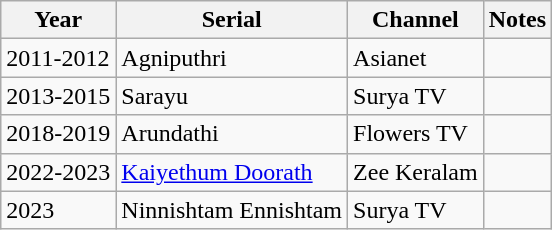<table class="wikitable">
<tr>
<th>Year</th>
<th>Serial</th>
<th>Channel</th>
<th>Notes</th>
</tr>
<tr>
<td>2011-2012</td>
<td>Agniputhri</td>
<td>Asianet</td>
<td></td>
</tr>
<tr>
<td>2013-2015</td>
<td>Sarayu</td>
<td>Surya TV</td>
<td></td>
</tr>
<tr>
<td>2018-2019</td>
<td>Arundathi</td>
<td>Flowers TV</td>
<td></td>
</tr>
<tr>
<td>2022-2023</td>
<td><a href='#'>Kaiyethum Doorath</a></td>
<td>Zee Keralam</td>
<td></td>
</tr>
<tr>
<td>2023</td>
<td>Ninnishtam Ennishtam</td>
<td>Surya TV</td>
<td></td>
</tr>
</table>
